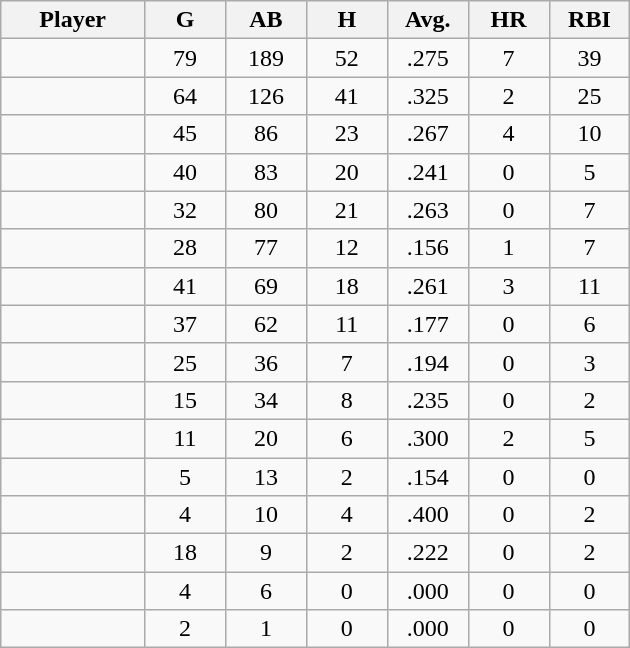<table class="wikitable sortable">
<tr>
<th bgcolor="#DDDDFF" width="16%">Player</th>
<th bgcolor="#DDDDFF" width="9%">G</th>
<th bgcolor="#DDDDFF" width="9%">AB</th>
<th bgcolor="#DDDDFF" width="9%">H</th>
<th bgcolor="#DDDDFF" width="9%">Avg.</th>
<th bgcolor="#DDDDFF" width="9%">HR</th>
<th bgcolor="#DDDDFF" width="9%">RBI</th>
</tr>
<tr align="center">
<td></td>
<td>79</td>
<td>189</td>
<td>52</td>
<td>.275</td>
<td>7</td>
<td>39</td>
</tr>
<tr align="center">
<td></td>
<td>64</td>
<td>126</td>
<td>41</td>
<td>.325</td>
<td>2</td>
<td>25</td>
</tr>
<tr align="center">
<td></td>
<td>45</td>
<td>86</td>
<td>23</td>
<td>.267</td>
<td>4</td>
<td>10</td>
</tr>
<tr align="center">
<td></td>
<td>40</td>
<td>83</td>
<td>20</td>
<td>.241</td>
<td>0</td>
<td>5</td>
</tr>
<tr align="center">
<td></td>
<td>32</td>
<td>80</td>
<td>21</td>
<td>.263</td>
<td>0</td>
<td>7</td>
</tr>
<tr align="center">
<td></td>
<td>28</td>
<td>77</td>
<td>12</td>
<td>.156</td>
<td>1</td>
<td>7</td>
</tr>
<tr align="center">
<td></td>
<td>41</td>
<td>69</td>
<td>18</td>
<td>.261</td>
<td>3</td>
<td>11</td>
</tr>
<tr align="center">
<td></td>
<td>37</td>
<td>62</td>
<td>11</td>
<td>.177</td>
<td>0</td>
<td>6</td>
</tr>
<tr align="center">
<td></td>
<td>25</td>
<td>36</td>
<td>7</td>
<td>.194</td>
<td>0</td>
<td>3</td>
</tr>
<tr align="center">
<td></td>
<td>15</td>
<td>34</td>
<td>8</td>
<td>.235</td>
<td>0</td>
<td>2</td>
</tr>
<tr align="center">
<td></td>
<td>11</td>
<td>20</td>
<td>6</td>
<td>.300</td>
<td>2</td>
<td>5</td>
</tr>
<tr align="center">
<td></td>
<td>5</td>
<td>13</td>
<td>2</td>
<td>.154</td>
<td>0</td>
<td>0</td>
</tr>
<tr align="center">
<td></td>
<td>4</td>
<td>10</td>
<td>4</td>
<td>.400</td>
<td>0</td>
<td>2</td>
</tr>
<tr align="center">
<td></td>
<td>18</td>
<td>9</td>
<td>2</td>
<td>.222</td>
<td>0</td>
<td>2</td>
</tr>
<tr align="center">
<td></td>
<td>4</td>
<td>6</td>
<td>0</td>
<td>.000</td>
<td>0</td>
<td>0</td>
</tr>
<tr align="center">
<td></td>
<td>2</td>
<td>1</td>
<td>0</td>
<td>.000</td>
<td>0</td>
<td>0</td>
</tr>
</table>
